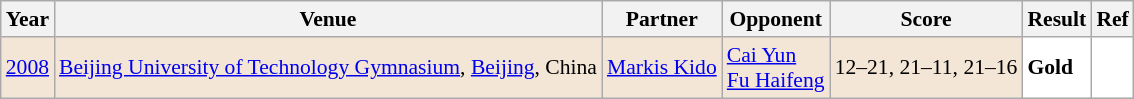<table class="sortable wikitable" style="font-size: 90%">
<tr>
<th>Year</th>
<th>Venue</th>
<th>Partner</th>
<th>Opponent</th>
<th>Score</th>
<th>Result</th>
<th>Ref</th>
</tr>
<tr style="background:#F3E6D7">
<td align="center"><a href='#'>2008</a></td>
<td align="left"><a href='#'>Beijing University of Technology Gymnasium</a>, <a href='#'>Beijing</a>, China</td>
<td align="left"> <a href='#'>Markis Kido</a></td>
<td align="left"> <a href='#'>Cai Yun</a><br> <a href='#'>Fu Haifeng</a></td>
<td align="left">12–21, 21–11, 21–16</td>
<td style="text-align:left; background:white"> <strong>Gold</strong></td>
<td style="text-align:center; background:white"></td>
</tr>
</table>
